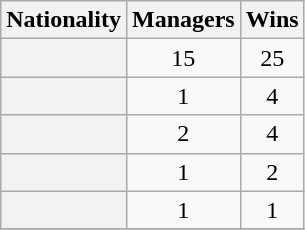<table class="wikitable sortable plainrowheaders" style=text-align:center>
<tr>
<th scope=col>Nationality</th>
<th scope=col>Managers</th>
<th scope=col>Wins</th>
</tr>
<tr>
<th scope=row></th>
<td>15</td>
<td>25</td>
</tr>
<tr>
<th scope=row></th>
<td>1</td>
<td>4</td>
</tr>
<tr>
<th scope=row></th>
<td>2</td>
<td>4</td>
</tr>
<tr>
<th scope=row></th>
<td>1</td>
<td>2</td>
</tr>
<tr>
<th scope=row></th>
<td>1</td>
<td>1</td>
</tr>
<tr>
</tr>
</table>
